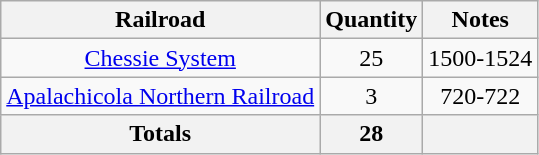<table class="wikitable">
<tr>
<th>Railroad</th>
<th>Quantity</th>
<th>Notes</th>
</tr>
<tr align="center">
<td><a href='#'>Chessie System</a></td>
<td>25</td>
<td>1500-1524</td>
</tr>
<tr align="center">
<td><a href='#'>Apalachicola Northern Railroad</a></td>
<td>3</td>
<td>720-722</td>
</tr>
<tr>
<th>Totals</th>
<th>28</th>
<th></th>
</tr>
</table>
